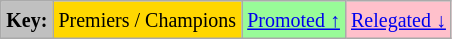<table class="wikitable">
<tr>
<td style="background:Silver;"><small><strong>Key:</strong></small></td>
<td style="background:Gold;"><small>Premiers / Champions</small></td>
<td style="background:PaleGreen;"><small><a href='#'>Promoted ↑</a></small></td>
<td style="background:Pink;"><small><a href='#'>Relegated ↓</a></small></td>
</tr>
</table>
